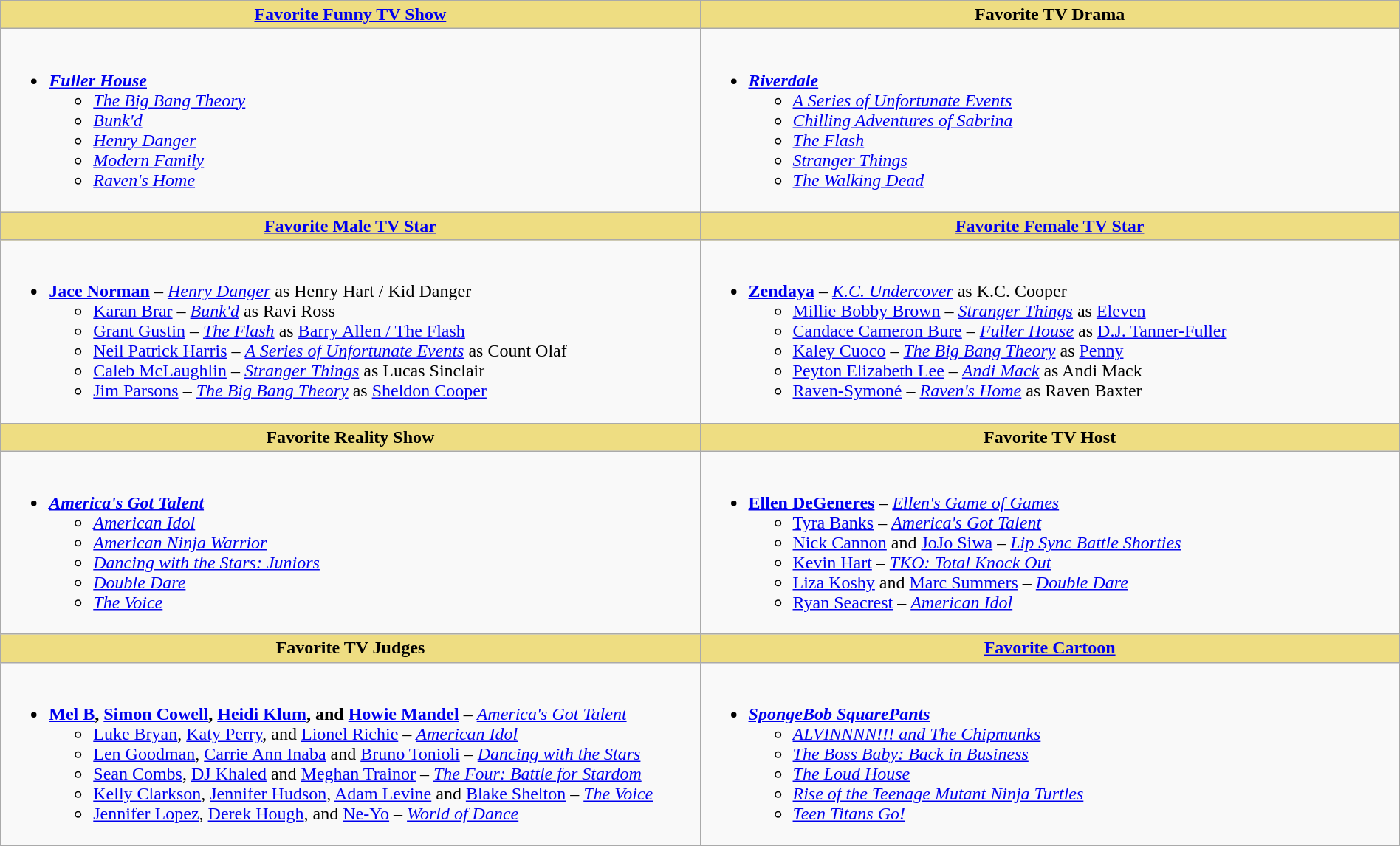<table class="wikitable" style="width:100%;">
<tr>
<th style="background:#EEDD82; width:50%"><a href='#'>Favorite Funny TV Show</a></th>
<th style="background:#EEDD82; width:50%">Favorite TV Drama</th>
</tr>
<tr>
<td valign="top"><br><ul><li><strong><em><a href='#'>Fuller House</a></em></strong><ul><li><em><a href='#'>The Big Bang Theory</a></em></li><li><em><a href='#'>Bunk'd</a></em></li><li><em><a href='#'>Henry Danger</a></em></li><li><em><a href='#'>Modern Family</a></em></li><li><em><a href='#'>Raven's Home</a></em></li></ul></li></ul></td>
<td valign="top"><br><ul><li><strong><em><a href='#'>Riverdale</a></em></strong><ul><li><em><a href='#'>A Series of Unfortunate Events</a></em></li><li><em><a href='#'>Chilling Adventures of Sabrina</a></em></li><li><em><a href='#'>The Flash</a></em></li><li><em><a href='#'>Stranger Things</a></em></li><li><em><a href='#'>The Walking Dead</a></em></li></ul></li></ul></td>
</tr>
<tr>
<th style="background:#EEDD82; width:50%"><a href='#'>Favorite Male TV Star</a></th>
<th style="background:#EEDD82; width:50%"><a href='#'>Favorite Female TV Star</a></th>
</tr>
<tr>
<td valign="top"><br><ul><li><strong><a href='#'>Jace Norman</a></strong> – <em><a href='#'>Henry Danger</a></em> as Henry Hart / Kid Danger<ul><li><a href='#'>Karan Brar</a> – <em><a href='#'>Bunk'd</a></em> as Ravi Ross</li><li><a href='#'>Grant Gustin</a> – <em><a href='#'>The Flash</a></em> as <a href='#'>Barry Allen / The Flash</a></li><li><a href='#'>Neil Patrick Harris</a> – <em><a href='#'>A Series of Unfortunate Events</a></em> as Count Olaf</li><li><a href='#'>Caleb McLaughlin</a> – <em><a href='#'>Stranger Things</a></em> as Lucas Sinclair</li><li><a href='#'>Jim Parsons</a> – <em><a href='#'>The Big Bang Theory</a></em> as <a href='#'>Sheldon Cooper</a></li></ul></li></ul></td>
<td valign="top"><br><ul><li><strong><a href='#'>Zendaya</a></strong> – <em><a href='#'>K.C. Undercover</a></em> as K.C. Cooper<ul><li><a href='#'>Millie Bobby Brown</a> – <em><a href='#'>Stranger Things</a></em> as <a href='#'>Eleven</a></li><li><a href='#'>Candace Cameron Bure</a> – <em><a href='#'>Fuller House</a></em> as <a href='#'>D.J. Tanner-Fuller</a></li><li><a href='#'>Kaley Cuoco</a> – <em><a href='#'>The Big Bang Theory</a></em> as <a href='#'>Penny</a></li><li><a href='#'>Peyton Elizabeth Lee</a> – <em><a href='#'>Andi Mack</a></em> as Andi Mack</li><li><a href='#'>Raven-Symoné</a> – <em><a href='#'>Raven's Home</a></em> as Raven Baxter</li></ul></li></ul></td>
</tr>
<tr>
<th style="background:#EEDD82; width:50%">Favorite Reality Show</th>
<th style="background:#EEDD82; width:50%">Favorite TV Host</th>
</tr>
<tr>
<td valign="top"><br><ul><li><strong><em><a href='#'>America's Got Talent</a></em></strong><ul><li><em><a href='#'>American Idol</a></em></li><li><em><a href='#'>American Ninja Warrior</a></em></li><li><em><a href='#'>Dancing with the Stars: Juniors</a></em></li><li><em><a href='#'>Double Dare</a></em></li><li><em><a href='#'>The Voice</a></em></li></ul></li></ul></td>
<td valign="top"><br><ul><li><strong><a href='#'>Ellen DeGeneres</a></strong> – <em><a href='#'>Ellen's Game of Games</a></em><ul><li><a href='#'>Tyra Banks</a> – <em><a href='#'>America's Got Talent</a></em></li><li><a href='#'>Nick Cannon</a> and <a href='#'>JoJo Siwa</a> – <em><a href='#'>Lip Sync Battle Shorties</a></em></li><li><a href='#'>Kevin Hart</a> – <em><a href='#'>TKO: Total Knock Out</a></em></li><li><a href='#'>Liza Koshy</a> and <a href='#'>Marc Summers</a> – <em><a href='#'>Double Dare</a></em></li><li><a href='#'>Ryan Seacrest</a> – <em><a href='#'>American Idol</a></em></li></ul></li></ul></td>
</tr>
<tr>
<th style="background:#EEDD82; width:50%">Favorite TV Judges</th>
<th style="background:#EEDD82; width:50%"><a href='#'>Favorite Cartoon</a></th>
</tr>
<tr>
<td valign="top"><br><ul><li><strong><a href='#'>Mel B</a>, <a href='#'>Simon Cowell</a>, <a href='#'>Heidi Klum</a>, and <a href='#'>Howie Mandel</a></strong> – <em><a href='#'>America's Got Talent</a></em><ul><li><a href='#'>Luke Bryan</a>, <a href='#'>Katy Perry</a>, and <a href='#'>Lionel Richie</a> – <em><a href='#'>American Idol</a></em></li><li><a href='#'>Len Goodman</a>, <a href='#'>Carrie Ann Inaba</a> and <a href='#'>Bruno Tonioli</a> – <em><a href='#'>Dancing with the Stars</a></em></li><li><a href='#'>Sean Combs</a>, <a href='#'>DJ Khaled</a> and <a href='#'>Meghan Trainor</a> – <em><a href='#'>The Four: Battle for Stardom</a></em></li><li><a href='#'>Kelly Clarkson</a>, <a href='#'>Jennifer Hudson</a>, <a href='#'>Adam Levine</a> and <a href='#'>Blake Shelton</a> – <em><a href='#'>The Voice</a></em></li><li><a href='#'>Jennifer Lopez</a>, <a href='#'>Derek Hough</a>, and <a href='#'>Ne-Yo</a> – <em><a href='#'>World of Dance</a></em></li></ul></li></ul></td>
<td valign="top"><br><ul><li><strong><em><a href='#'>SpongeBob SquarePants</a></em></strong><ul><li><em><a href='#'>ALVINNNN!!! and The Chipmunks</a></em></li><li><em><a href='#'>The Boss Baby: Back in Business</a></em></li><li><em><a href='#'>The Loud House</a></em></li><li><em><a href='#'>Rise of the Teenage Mutant Ninja Turtles</a></em></li><li><em><a href='#'>Teen Titans Go!</a></em></li></ul></li></ul></td>
</tr>
</table>
